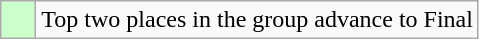<table class="wikitable">
<tr>
<td style="background:#cfc;">    </td>
<td>Top two places in the group advance to Final</td>
</tr>
</table>
